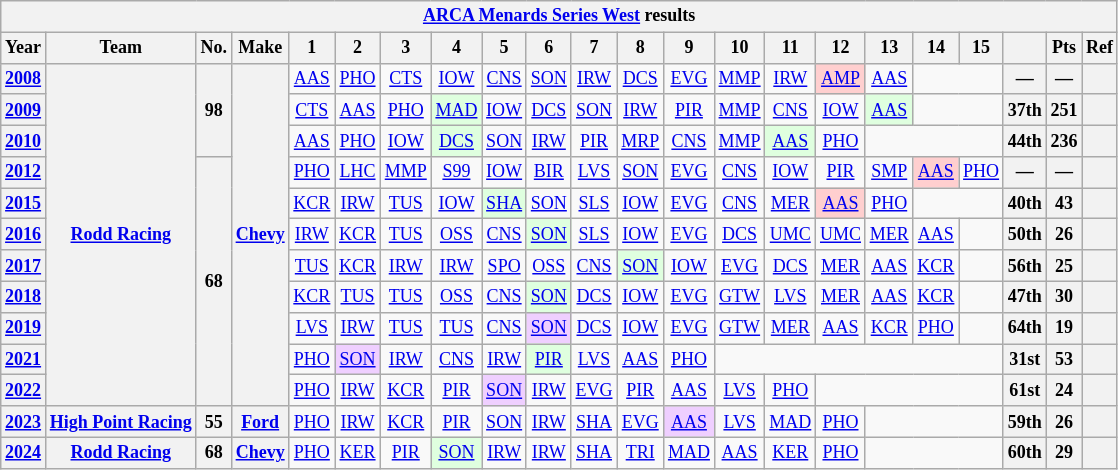<table class="wikitable" style="text-align:center; font-size:75%">
<tr>
<th colspan="23"><a href='#'>ARCA Menards Series West</a> results</th>
</tr>
<tr>
<th>Year</th>
<th>Team</th>
<th>No.</th>
<th>Make</th>
<th>1</th>
<th>2</th>
<th>3</th>
<th>4</th>
<th>5</th>
<th>6</th>
<th>7</th>
<th>8</th>
<th>9</th>
<th>10</th>
<th>11</th>
<th>12</th>
<th>13</th>
<th>14</th>
<th>15</th>
<th></th>
<th>Pts</th>
<th>Ref</th>
</tr>
<tr>
<th><a href='#'>2008</a></th>
<th rowspan="11"><a href='#'>Rodd Racing</a></th>
<th rowspan="3">98</th>
<th rowspan="11"><a href='#'>Chevy</a></th>
<td><a href='#'>AAS</a></td>
<td><a href='#'>PHO</a></td>
<td><a href='#'>CTS</a></td>
<td><a href='#'>IOW</a></td>
<td><a href='#'>CNS</a></td>
<td><a href='#'>SON</a></td>
<td><a href='#'>IRW</a></td>
<td><a href='#'>DCS</a></td>
<td><a href='#'>EVG</a></td>
<td><a href='#'>MMP</a></td>
<td><a href='#'>IRW</a></td>
<td style="background:#FFCFCF;"><a href='#'>AMP</a><br></td>
<td><a href='#'>AAS</a></td>
<td colspan="2"></td>
<th>—</th>
<th>—</th>
<th></th>
</tr>
<tr>
<th><a href='#'>2009</a></th>
<td><a href='#'>CTS</a></td>
<td><a href='#'>AAS</a></td>
<td><a href='#'>PHO</a></td>
<td style="background:#DFFFDF;"><a href='#'>MAD</a><br></td>
<td><a href='#'>IOW</a></td>
<td><a href='#'>DCS</a></td>
<td><a href='#'>SON</a></td>
<td><a href='#'>IRW</a></td>
<td><a href='#'>PIR</a></td>
<td><a href='#'>MMP</a></td>
<td><a href='#'>CNS</a></td>
<td><a href='#'>IOW</a></td>
<td style="background:#DFFFDF;"><a href='#'>AAS</a><br></td>
<td colspan="2"></td>
<th>37th</th>
<th>251</th>
<th></th>
</tr>
<tr>
<th><a href='#'>2010</a></th>
<td><a href='#'>AAS</a></td>
<td><a href='#'>PHO</a></td>
<td><a href='#'>IOW</a></td>
<td style="background:#DFFFDF;"><a href='#'>DCS</a><br></td>
<td><a href='#'>SON</a></td>
<td><a href='#'>IRW</a></td>
<td><a href='#'>PIR</a></td>
<td><a href='#'>MRP</a></td>
<td><a href='#'>CNS</a></td>
<td><a href='#'>MMP</a></td>
<td style="background:#DFFFDF;"><a href='#'>AAS</a><br></td>
<td><a href='#'>PHO</a></td>
<td colspan="3"></td>
<th>44th</th>
<th>236</th>
<th></th>
</tr>
<tr>
<th><a href='#'>2012</a></th>
<th rowspan="8">68</th>
<td><a href='#'>PHO</a></td>
<td><a href='#'>LHC</a></td>
<td><a href='#'>MMP</a></td>
<td><a href='#'>S99</a></td>
<td><a href='#'>IOW</a></td>
<td><a href='#'>BIR</a></td>
<td><a href='#'>LVS</a></td>
<td><a href='#'>SON</a></td>
<td><a href='#'>EVG</a></td>
<td><a href='#'>CNS</a></td>
<td><a href='#'>IOW</a></td>
<td><a href='#'>PIR</a></td>
<td><a href='#'>SMP</a></td>
<td style="background:#FFCFCF;"><a href='#'>AAS</a><br></td>
<td><a href='#'>PHO</a></td>
<th>—</th>
<th>—</th>
<th></th>
</tr>
<tr>
<th><a href='#'>2015</a></th>
<td><a href='#'>KCR</a></td>
<td><a href='#'>IRW</a></td>
<td><a href='#'>TUS</a></td>
<td><a href='#'>IOW</a></td>
<td style="background:#DFFFDF;"><a href='#'>SHA</a><br></td>
<td><a href='#'>SON</a></td>
<td><a href='#'>SLS</a></td>
<td><a href='#'>IOW</a></td>
<td><a href='#'>EVG</a></td>
<td><a href='#'>CNS</a></td>
<td><a href='#'>MER</a></td>
<td style="background:#FFCFCF;"><a href='#'>AAS</a><br></td>
<td><a href='#'>PHO</a></td>
<td colspan="2"></td>
<th>40th</th>
<th>43</th>
<th></th>
</tr>
<tr>
<th><a href='#'>2016</a></th>
<td><a href='#'>IRW</a></td>
<td><a href='#'>KCR</a></td>
<td><a href='#'>TUS</a></td>
<td><a href='#'>OSS</a></td>
<td><a href='#'>CNS</a></td>
<td style="background:#DFFFDF;"><a href='#'>SON</a><br></td>
<td><a href='#'>SLS</a></td>
<td><a href='#'>IOW</a></td>
<td><a href='#'>EVG</a></td>
<td><a href='#'>DCS</a></td>
<td><a href='#'>UMC</a></td>
<td><a href='#'>UMC</a></td>
<td><a href='#'>MER</a></td>
<td><a href='#'>AAS</a></td>
<td></td>
<th>50th</th>
<th>26</th>
<th></th>
</tr>
<tr>
<th><a href='#'>2017</a></th>
<td><a href='#'>TUS</a></td>
<td><a href='#'>KCR</a></td>
<td><a href='#'>IRW</a></td>
<td><a href='#'>IRW</a></td>
<td><a href='#'>SPO</a></td>
<td><a href='#'>OSS</a></td>
<td><a href='#'>CNS</a></td>
<td style="background:#DFFFDF;"><a href='#'>SON</a><br></td>
<td><a href='#'>IOW</a></td>
<td><a href='#'>EVG</a></td>
<td><a href='#'>DCS</a></td>
<td><a href='#'>MER</a></td>
<td><a href='#'>AAS</a></td>
<td><a href='#'>KCR</a></td>
<td></td>
<th>56th</th>
<th>25</th>
<th></th>
</tr>
<tr>
<th><a href='#'>2018</a></th>
<td><a href='#'>KCR</a></td>
<td><a href='#'>TUS</a></td>
<td><a href='#'>TUS</a></td>
<td><a href='#'>OSS</a></td>
<td><a href='#'>CNS</a></td>
<td style="background:#DFFFDF;"><a href='#'>SON</a><br></td>
<td><a href='#'>DCS</a></td>
<td><a href='#'>IOW</a></td>
<td><a href='#'>EVG</a></td>
<td><a href='#'>GTW</a></td>
<td><a href='#'>LVS</a></td>
<td><a href='#'>MER</a></td>
<td><a href='#'>AAS</a></td>
<td><a href='#'>KCR</a></td>
<td></td>
<th>47th</th>
<th>30</th>
<th></th>
</tr>
<tr>
<th><a href='#'>2019</a></th>
<td><a href='#'>LVS</a></td>
<td><a href='#'>IRW</a></td>
<td><a href='#'>TUS</a></td>
<td><a href='#'>TUS</a></td>
<td><a href='#'>CNS</a></td>
<td style="background:#EFCFFF;"><a href='#'>SON</a><br></td>
<td><a href='#'>DCS</a></td>
<td><a href='#'>IOW</a></td>
<td><a href='#'>EVG</a></td>
<td><a href='#'>GTW</a></td>
<td><a href='#'>MER</a></td>
<td><a href='#'>AAS</a></td>
<td><a href='#'>KCR</a></td>
<td><a href='#'>PHO</a></td>
<td></td>
<th>64th</th>
<th>19</th>
<th></th>
</tr>
<tr>
<th><a href='#'>2021</a></th>
<td><a href='#'>PHO</a></td>
<td style="background:#EFCFFF;"><a href='#'>SON</a><br></td>
<td><a href='#'>IRW</a></td>
<td><a href='#'>CNS</a></td>
<td><a href='#'>IRW</a></td>
<td style="background:#DFFFDF;"><a href='#'>PIR</a><br></td>
<td><a href='#'>LVS</a></td>
<td><a href='#'>AAS</a></td>
<td><a href='#'>PHO</a></td>
<td colspan="6"></td>
<th>31st</th>
<th>53</th>
<th></th>
</tr>
<tr>
<th><a href='#'>2022</a></th>
<td><a href='#'>PHO</a></td>
<td><a href='#'>IRW</a></td>
<td><a href='#'>KCR</a></td>
<td><a href='#'>PIR</a></td>
<td style="background:#EFCFFF;"><a href='#'>SON</a><br></td>
<td><a href='#'>IRW</a></td>
<td><a href='#'>EVG</a></td>
<td><a href='#'>PIR</a></td>
<td><a href='#'>AAS</a></td>
<td><a href='#'>LVS</a></td>
<td><a href='#'>PHO</a></td>
<td colspan=4></td>
<th>61st</th>
<th>24</th>
<th></th>
</tr>
<tr>
<th><a href='#'>2023</a></th>
<th><a href='#'>High Point Racing</a></th>
<th>55</th>
<th><a href='#'>Ford</a></th>
<td><a href='#'>PHO</a></td>
<td><a href='#'>IRW</a></td>
<td><a href='#'>KCR</a></td>
<td><a href='#'>PIR</a></td>
<td><a href='#'>SON</a></td>
<td><a href='#'>IRW</a></td>
<td><a href='#'>SHA</a></td>
<td><a href='#'>EVG</a></td>
<td style="background:#EFCFFF;"><a href='#'>AAS</a><br></td>
<td><a href='#'>LVS</a></td>
<td><a href='#'>MAD</a></td>
<td><a href='#'>PHO</a></td>
<td colspan=3></td>
<th>59th</th>
<th>26</th>
<th></th>
</tr>
<tr>
<th><a href='#'>2024</a></th>
<th><a href='#'>Rodd Racing</a></th>
<th>68</th>
<th><a href='#'>Chevy</a></th>
<td><a href='#'>PHO</a></td>
<td><a href='#'>KER</a></td>
<td><a href='#'>PIR</a></td>
<td style="background:#DFFFDF;"><a href='#'>SON</a><br></td>
<td><a href='#'>IRW</a></td>
<td><a href='#'>IRW</a></td>
<td><a href='#'>SHA</a></td>
<td><a href='#'>TRI</a></td>
<td><a href='#'>MAD</a></td>
<td><a href='#'>AAS</a></td>
<td><a href='#'>KER</a></td>
<td><a href='#'>PHO</a></td>
<td colspan=3></td>
<th>60th</th>
<th>29</th>
<th></th>
</tr>
</table>
